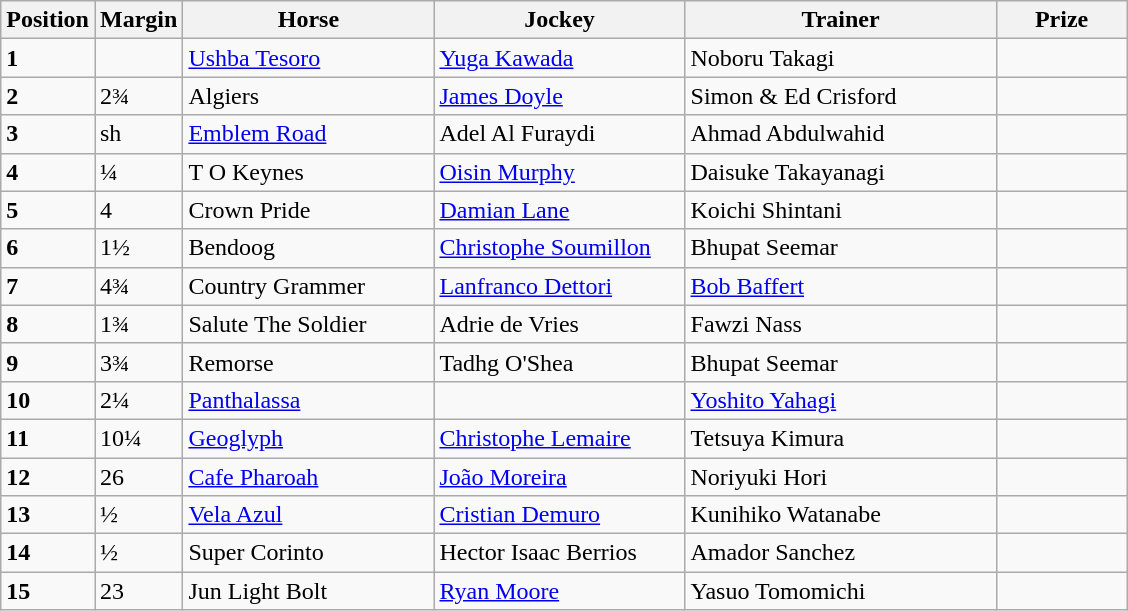<table class="wikitable sortable">
<tr>
<th style="width:35px">Position</th>
<th style="width:45px">Margin</th>
<th style="width:160px">Horse</th>
<th style="width:160px">Jockey</th>
<th style="width:200px">Trainer</th>
<th style="width:80px">Prize</th>
</tr>
<tr>
<td><strong>1</strong></td>
<td></td>
<td><a href='#'>Ushba Tesoro</a></td>
<td><a href='#'>Yuga Kawada</a></td>
<td>Noboru Takagi</td>
<td></td>
</tr>
<tr>
<td><strong>2</strong></td>
<td>2¾</td>
<td>Algiers</td>
<td><a href='#'>James Doyle</a></td>
<td>Simon & Ed Crisford</td>
<td></td>
</tr>
<tr>
<td><strong>3</strong></td>
<td>sh</td>
<td><a href='#'>Emblem Road</a></td>
<td>Adel Al Furaydi</td>
<td>Ahmad Abdulwahid</td>
<td></td>
</tr>
<tr>
<td><strong>4</strong></td>
<td>¼</td>
<td>T O Keynes</td>
<td><a href='#'>Oisin Murphy</a></td>
<td>Daisuke Takayanagi</td>
<td></td>
</tr>
<tr>
<td><strong>5</strong></td>
<td>4</td>
<td>Crown Pride</td>
<td><a href='#'>Damian Lane</a></td>
<td>Koichi Shintani</td>
<td></td>
</tr>
<tr>
<td><strong>6</strong></td>
<td>1½</td>
<td>Bendoog</td>
<td><a href='#'>Christophe Soumillon</a></td>
<td>Bhupat Seemar</td>
<td></td>
</tr>
<tr>
<td><strong>7</strong></td>
<td>4¾</td>
<td>Country Grammer</td>
<td><a href='#'>Lanfranco Dettori</a></td>
<td><a href='#'>Bob Baffert</a></td>
<td></td>
</tr>
<tr>
<td><strong>8</strong></td>
<td>1¾</td>
<td>Salute The Soldier</td>
<td>Adrie de Vries</td>
<td>Fawzi Nass</td>
<td></td>
</tr>
<tr>
<td><strong>9</strong></td>
<td>3¾</td>
<td>Remorse</td>
<td>Tadhg O'Shea</td>
<td>Bhupat Seemar</td>
<td></td>
</tr>
<tr>
<td><strong>10</strong></td>
<td>2¼</td>
<td><a href='#'>Panthalassa</a></td>
<td></td>
<td><a href='#'>Yoshito Yahagi</a></td>
<td></td>
</tr>
<tr>
<td><strong>11</strong></td>
<td>10¼</td>
<td><a href='#'>Geoglyph</a></td>
<td><a href='#'>Christophe Lemaire</a></td>
<td>Tetsuya Kimura</td>
<td></td>
</tr>
<tr>
<td><strong>12</strong></td>
<td>26</td>
<td><a href='#'>Cafe Pharoah</a></td>
<td><a href='#'>João Moreira</a></td>
<td>Noriyuki Hori</td>
<td></td>
</tr>
<tr>
<td><strong>13</strong></td>
<td>½</td>
<td><a href='#'>Vela Azul</a></td>
<td><a href='#'>Cristian Demuro</a></td>
<td>Kunihiko Watanabe</td>
<td></td>
</tr>
<tr>
<td><strong>14</strong></td>
<td>½</td>
<td>Super Corinto</td>
<td>Hector Isaac Berrios</td>
<td>Amador Sanchez</td>
<td></td>
</tr>
<tr>
<td><strong>15</strong></td>
<td>23</td>
<td>Jun Light Bolt</td>
<td><a href='#'>Ryan Moore</a></td>
<td>Yasuo Tomomichi</td>
<td></td>
</tr>
</table>
